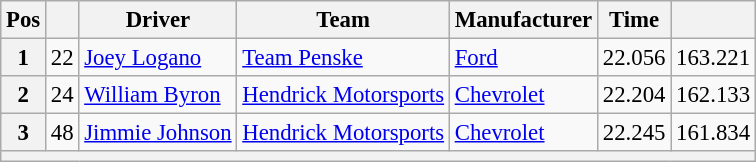<table class="wikitable" style="font-size:95%">
<tr>
<th>Pos</th>
<th></th>
<th>Driver</th>
<th>Team</th>
<th>Manufacturer</th>
<th>Time</th>
<th></th>
</tr>
<tr>
<th>1</th>
<td>22</td>
<td><a href='#'>Joey Logano</a></td>
<td><a href='#'>Team Penske</a></td>
<td><a href='#'>Ford</a></td>
<td>22.056</td>
<td>163.221</td>
</tr>
<tr>
<th>2</th>
<td>24</td>
<td><a href='#'>William Byron</a></td>
<td><a href='#'>Hendrick Motorsports</a></td>
<td><a href='#'>Chevrolet</a></td>
<td>22.204</td>
<td>162.133</td>
</tr>
<tr>
<th>3</th>
<td>48</td>
<td><a href='#'>Jimmie Johnson</a></td>
<td><a href='#'>Hendrick Motorsports</a></td>
<td><a href='#'>Chevrolet</a></td>
<td>22.245</td>
<td>161.834</td>
</tr>
<tr>
<th colspan="7"></th>
</tr>
</table>
